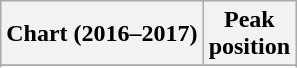<table class="wikitable sortable">
<tr>
<th>Chart (2016–2017)</th>
<th>Peak<br>position</th>
</tr>
<tr>
</tr>
<tr>
</tr>
<tr>
</tr>
<tr>
</tr>
<tr>
</tr>
<tr>
</tr>
</table>
